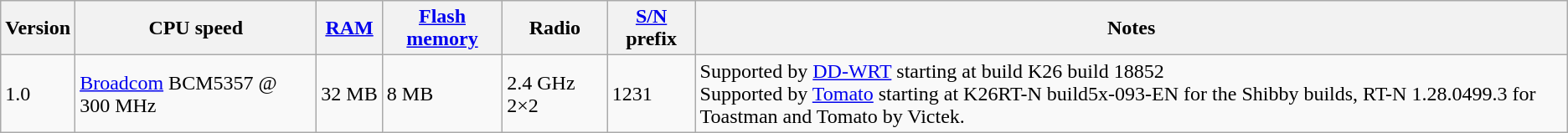<table class="wikitable">
<tr>
<th>Version</th>
<th>CPU speed</th>
<th><a href='#'>RAM</a></th>
<th><a href='#'>Flash memory</a></th>
<th>Radio</th>
<th><a href='#'>S/N</a> prefix</th>
<th>Notes</th>
</tr>
<tr>
<td>1.0</td>
<td><a href='#'>Broadcom</a> BCM5357 @ 300 MHz</td>
<td>32 MB</td>
<td>8 MB</td>
<td>2.4 GHz 2×2</td>
<td>1231</td>
<td>Supported by <a href='#'>DD-WRT</a> starting at build K26 build 18852<br>Supported by <a href='#'>Tomato</a> starting at K26RT-N build5x-093-EN for the Shibby builds, RT-N 1.28.0499.3 for Toastman and Tomato by Victek.</td>
</tr>
</table>
